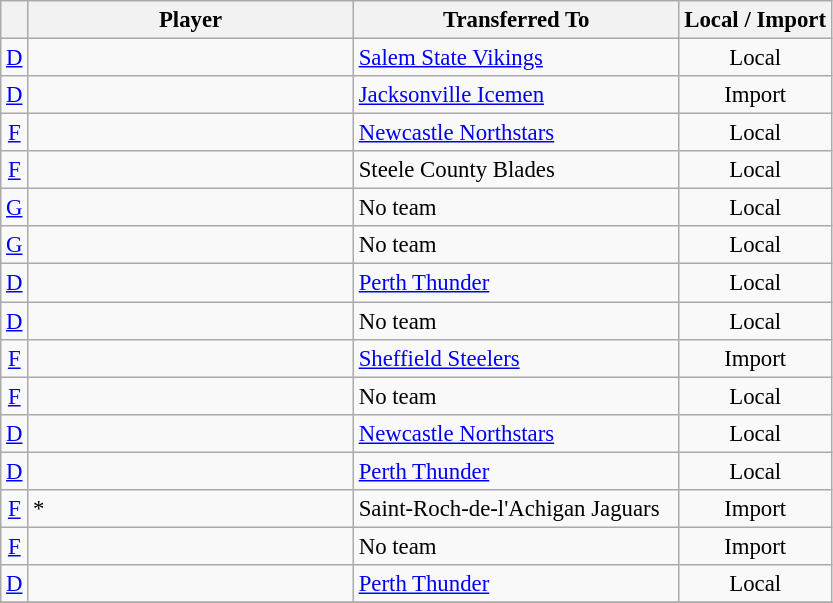<table class="wikitable plainrowheaders sortable" style="font-size:95%; text-align: center">
<tr>
<th></th>
<th scope="col" style="width:210px;">Player</th>
<th scope="col" style="width:210px;">Transferred To</th>
<th>Local / Import</th>
</tr>
<tr>
<td><a href='#'>D</a></td>
<td align="left"> </td>
<td align="left"><a href='#'>Salem State Vikings</a></td>
<td>Local</td>
</tr>
<tr>
<td><a href='#'>D</a></td>
<td align="left"> </td>
<td align="left"><a href='#'>Jacksonville Icemen</a></td>
<td>Import</td>
</tr>
<tr>
<td><a href='#'>F</a></td>
<td align="left"> </td>
<td align="left"><a href='#'>Newcastle Northstars</a></td>
<td>Local</td>
</tr>
<tr>
<td><a href='#'>F</a></td>
<td align="left"> </td>
<td align="left">Steele County Blades</td>
<td>Local</td>
</tr>
<tr>
<td><a href='#'>G</a></td>
<td align="left"> </td>
<td align="left">No team</td>
<td>Local</td>
</tr>
<tr>
<td><a href='#'>G</a></td>
<td align="left"> </td>
<td align="left">No team</td>
<td>Local</td>
</tr>
<tr>
<td><a href='#'>D</a></td>
<td align="left"> </td>
<td align="left"><a href='#'>Perth Thunder</a></td>
<td>Local</td>
</tr>
<tr>
<td><a href='#'>D</a></td>
<td align="left"> </td>
<td align="left">No team</td>
<td>Local</td>
</tr>
<tr>
<td><a href='#'>F</a></td>
<td align="left"> </td>
<td align="left"><a href='#'>Sheffield Steelers</a></td>
<td>Import</td>
</tr>
<tr>
<td><a href='#'>F</a></td>
<td align="left"> </td>
<td align="left">No team</td>
<td>Local</td>
</tr>
<tr>
<td><a href='#'>D</a></td>
<td align="left"> </td>
<td align="left"><a href='#'>Newcastle Northstars</a></td>
<td>Local</td>
</tr>
<tr>
<td><a href='#'>D</a></td>
<td align="left"> </td>
<td align="left"><a href='#'>Perth Thunder</a></td>
<td>Local</td>
</tr>
<tr>
<td><a href='#'>F</a></td>
<td align="left"> *</td>
<td align="left">Saint-Roch-de-l'Achigan Jaguars</td>
<td>Import</td>
</tr>
<tr>
<td><a href='#'>F</a></td>
<td align="left"> </td>
<td align="left">No team</td>
<td>Import</td>
</tr>
<tr>
<td><a href='#'>D</a></td>
<td align="left"> </td>
<td align="left"><a href='#'>Perth Thunder</a></td>
<td>Local</td>
</tr>
<tr>
</tr>
</table>
